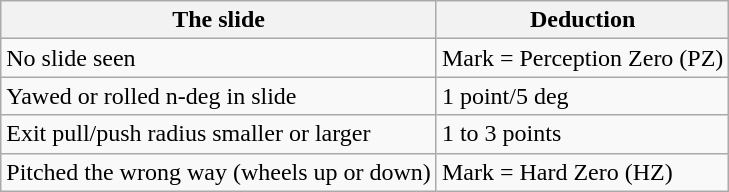<table class="wikitable">
<tr>
<th>The slide</th>
<th>Deduction</th>
</tr>
<tr>
<td>No slide seen</td>
<td>Mark = Perception Zero (PZ)</td>
</tr>
<tr>
<td>Yawed or rolled n-deg in slide</td>
<td>1 point/5 deg</td>
</tr>
<tr>
<td>Exit pull/push radius smaller or larger</td>
<td>1 to 3 points</td>
</tr>
<tr>
<td>Pitched the wrong way (wheels up or down)</td>
<td>Mark = Hard Zero (HZ)</td>
</tr>
</table>
